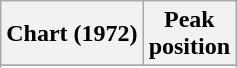<table class="wikitable sortable plainrowheaders">
<tr>
<th>Chart (1972)</th>
<th>Peak<br>position</th>
</tr>
<tr>
</tr>
<tr>
</tr>
</table>
